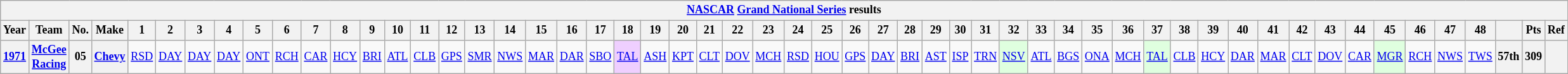<table class="wikitable" style="text-align:center; font-size:75%">
<tr>
<th colspan="68"><a href='#'>NASCAR</a> <a href='#'>Grand National Series</a> results</th>
</tr>
<tr>
<th>Year</th>
<th>Team</th>
<th>No.</th>
<th>Make</th>
<th>1</th>
<th>2</th>
<th>3</th>
<th>4</th>
<th>5</th>
<th>6</th>
<th>7</th>
<th>8</th>
<th>9</th>
<th>10</th>
<th>11</th>
<th>12</th>
<th>13</th>
<th>14</th>
<th>15</th>
<th>16</th>
<th>17</th>
<th>18</th>
<th>19</th>
<th>20</th>
<th>21</th>
<th>22</th>
<th>23</th>
<th>24</th>
<th>25</th>
<th>26</th>
<th>27</th>
<th>28</th>
<th>29</th>
<th>30</th>
<th>31</th>
<th>32</th>
<th>33</th>
<th>34</th>
<th>35</th>
<th>36</th>
<th>37</th>
<th>38</th>
<th>39</th>
<th>40</th>
<th>41</th>
<th>42</th>
<th>43</th>
<th>44</th>
<th>45</th>
<th>46</th>
<th>47</th>
<th>48</th>
<th></th>
<th>Pts</th>
<th>Ref</th>
</tr>
<tr>
<th><a href='#'>1971</a></th>
<th><a href='#'>McGee Racing</a></th>
<th>05</th>
<th><a href='#'>Chevy</a></th>
<td><a href='#'>RSD</a></td>
<td><a href='#'>DAY</a></td>
<td><a href='#'>DAY</a></td>
<td><a href='#'>DAY</a></td>
<td><a href='#'>ONT</a></td>
<td><a href='#'>RCH</a></td>
<td><a href='#'>CAR</a></td>
<td><a href='#'>HCY</a></td>
<td><a href='#'>BRI</a></td>
<td><a href='#'>ATL</a></td>
<td><a href='#'>CLB</a></td>
<td><a href='#'>GPS</a></td>
<td><a href='#'>SMR</a></td>
<td><a href='#'>NWS</a></td>
<td><a href='#'>MAR</a></td>
<td><a href='#'>DAR</a></td>
<td><a href='#'>SBO</a></td>
<td style="background:#EFCFFF;"><a href='#'>TAL</a><br></td>
<td><a href='#'>ASH</a></td>
<td><a href='#'>KPT</a></td>
<td><a href='#'>CLT</a></td>
<td><a href='#'>DOV</a></td>
<td><a href='#'>MCH</a></td>
<td><a href='#'>RSD</a></td>
<td><a href='#'>HOU</a></td>
<td><a href='#'>GPS</a></td>
<td><a href='#'>DAY</a></td>
<td><a href='#'>BRI</a></td>
<td><a href='#'>AST</a></td>
<td><a href='#'>ISP</a></td>
<td><a href='#'>TRN</a></td>
<td style="background:#DFFFDF;"><a href='#'>NSV</a><br></td>
<td><a href='#'>ATL</a></td>
<td><a href='#'>BGS</a></td>
<td><a href='#'>ONA</a></td>
<td><a href='#'>MCH</a></td>
<td style="background:#DFFFDF;"><a href='#'>TAL</a><br></td>
<td><a href='#'>CLB</a></td>
<td><a href='#'>HCY</a></td>
<td><a href='#'>DAR</a></td>
<td><a href='#'>MAR</a></td>
<td><a href='#'>CLT</a></td>
<td><a href='#'>DOV</a></td>
<td><a href='#'>CAR</a></td>
<td style="background:#DFFFDF;"><a href='#'>MGR</a><br></td>
<td><a href='#'>RCH</a></td>
<td><a href='#'>NWS</a></td>
<td><a href='#'>TWS</a></td>
<th>57th</th>
<th>309</th>
<th></th>
</tr>
</table>
